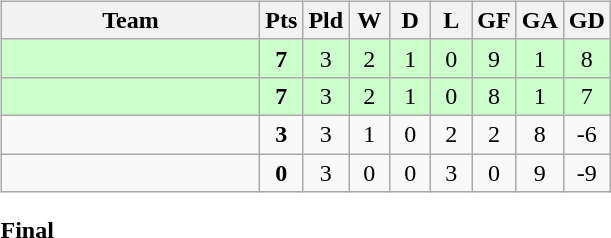<table table width=90%>
<tr>
<td width=50% valign="top"><br><table class="wikitable" style="text-align: center;">
<tr>
<th width=165>Team</th>
<th width=20>Pts</th>
<th width=20>Pld</th>
<th width=20>W</th>
<th width=20>D</th>
<th width=20>L</th>
<th width=20>GF</th>
<th width=20>GA</th>
<th width=20>GD</th>
</tr>
<tr style="background:#ccffcc;">
<td style="text-align:left;"></td>
<td><strong>7</strong></td>
<td>3</td>
<td>2</td>
<td>1</td>
<td>0</td>
<td>9</td>
<td>1</td>
<td>8</td>
</tr>
<tr style="background:#ccffcc;">
<td style="text-align:left;"></td>
<td><strong>7</strong></td>
<td>3</td>
<td>2</td>
<td>1</td>
<td>0</td>
<td>8</td>
<td>1</td>
<td>7</td>
</tr>
<tr>
<td style="text-align:left;"></td>
<td><strong>3</strong></td>
<td>3</td>
<td>1</td>
<td>0</td>
<td>2</td>
<td>2</td>
<td>8</td>
<td>-6</td>
</tr>
<tr>
<td style="text-align:left;"></td>
<td><strong>0</strong></td>
<td>3</td>
<td>0</td>
<td>0</td>
<td>3</td>
<td>0</td>
<td>9</td>
<td>-9</td>
</tr>
</table>
<strong>Final</strong>
</td>
</tr>
</table>
